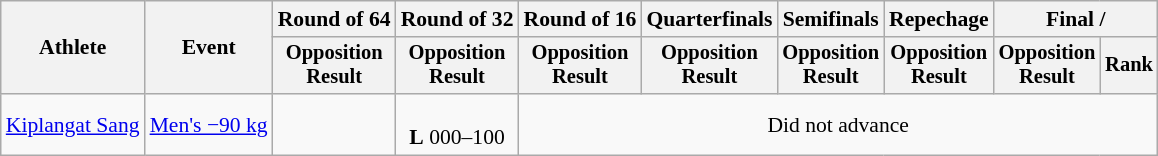<table class="wikitable" style="font-size:90%">
<tr>
<th rowspan="2">Athlete</th>
<th rowspan="2">Event</th>
<th>Round of 64</th>
<th>Round of 32</th>
<th>Round of 16</th>
<th>Quarterfinals</th>
<th>Semifinals</th>
<th>Repechage</th>
<th colspan=2>Final / </th>
</tr>
<tr style="font-size:95%">
<th>Opposition<br>Result</th>
<th>Opposition<br>Result</th>
<th>Opposition<br>Result</th>
<th>Opposition<br>Result</th>
<th>Opposition<br>Result</th>
<th>Opposition<br>Result</th>
<th>Opposition<br>Result</th>
<th>Rank</th>
</tr>
<tr align=center>
<td align=left><a href='#'>Kiplangat Sang</a></td>
<td align=left><a href='#'>Men's −90 kg</a></td>
<td></td>
<td><br><strong>L</strong> 000–100</td>
<td colspan=6>Did not advance</td>
</tr>
</table>
